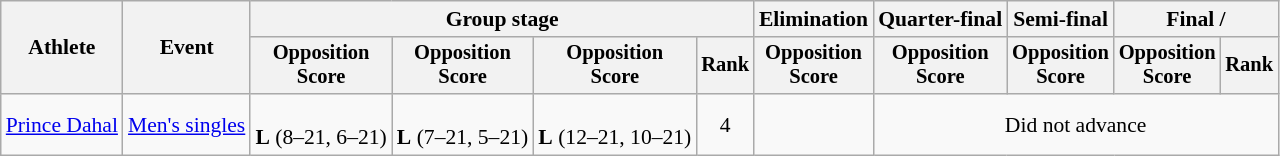<table class="wikitable" style="font-size:90%">
<tr>
<th rowspan="2">Athlete</th>
<th rowspan="2">Event</th>
<th colspan="4">Group stage</th>
<th>Elimination</th>
<th>Quarter-final</th>
<th>Semi-final</th>
<th colspan="2">Final / </th>
</tr>
<tr style="font-size:95%">
<th>Opposition<br>Score</th>
<th>Opposition<br>Score</th>
<th>Opposition<br>Score</th>
<th>Rank</th>
<th>Opposition<br>Score</th>
<th>Opposition<br>Score</th>
<th>Opposition<br>Score</th>
<th>Opposition<br>Score</th>
<th>Rank</th>
</tr>
<tr align="center">
<td align="left"><a href='#'>Prince Dahal</a></td>
<td align="left"><a href='#'>Men's singles</a></td>
<td><br><strong>L</strong> (8–21, 6–21)</td>
<td><br><strong>L</strong> (7–21, 5–21)</td>
<td><br><strong>L</strong> (12–21, 10–21)</td>
<td>4</td>
<td></td>
<td colspan="4">Did not advance</td>
</tr>
</table>
